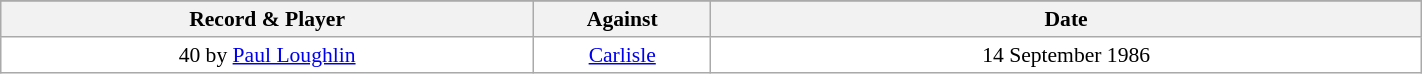<table class="wikitable sortable" width="75%" style="font-size:90%">
<tr bgcolor="#efefef">
</tr>
<tr bgcolor="#efefef">
<th width=30%>Record & Player</th>
<th width=10%>Against</th>
<th width=40%>Date</th>
</tr>
<tr bgcolor=#FFFFFF>
<td align=center>40 by  <a href='#'>Paul Loughlin</a></td>
<td align=center><a href='#'>Carlisle</a></td>
<td align=center>14 September 1986</td>
</tr>
</table>
